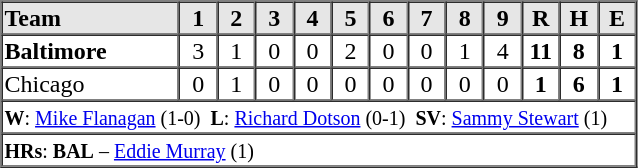<table border=1 cellspacing=0 width=425 style="margin-left:3em;">
<tr style="text-align:center; background-color:#e6e6e6;">
<th align=left width=28%>Team</th>
<th width=6%>1</th>
<th width=6%>2</th>
<th width=6%>3</th>
<th width=6%>4</th>
<th width=6%>5</th>
<th width=6%>6</th>
<th width=6%>7</th>
<th width=6%>8</th>
<th width=6%>9</th>
<th width=6%>R</th>
<th width=6%>H</th>
<th width=6%>E</th>
</tr>
<tr style="text-align:center;">
<td align=left><strong>Baltimore</strong></td>
<td>3</td>
<td>1</td>
<td>0</td>
<td>0</td>
<td>2</td>
<td>0</td>
<td>0</td>
<td>1</td>
<td>4</td>
<td><strong>11</strong></td>
<td><strong>8</strong></td>
<td><strong>1</strong></td>
</tr>
<tr style="text-align:center;">
<td align=left>Chicago</td>
<td>0</td>
<td>1</td>
<td>0</td>
<td>0</td>
<td>0</td>
<td>0</td>
<td>0</td>
<td>0</td>
<td>0</td>
<td><strong>1</strong></td>
<td><strong>6</strong></td>
<td><strong>1</strong></td>
</tr>
<tr style="text-align:left;">
<td colspan=13><small><strong>W</strong>: <a href='#'>Mike Flanagan</a> (1-0)  <strong>L</strong>: <a href='#'>Richard Dotson</a> (0-1)  <strong>SV</strong>: <a href='#'>Sammy Stewart</a> (1)</small></td>
</tr>
<tr style="text-align:left;">
<td colspan=13><small><strong>HRs</strong>: <strong>BAL</strong> – <a href='#'>Eddie Murray</a> (1)</small></td>
</tr>
</table>
